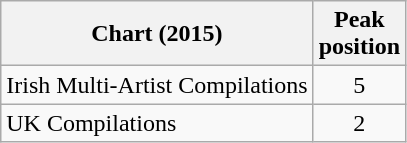<table class="wikitable plainrowheaders">
<tr>
<th>Chart (2015)</th>
<th>Peak<br>position</th>
</tr>
<tr>
<td>Irish Multi-Artist Compilations</td>
<td style="text-align:center;">5</td>
</tr>
<tr>
<td>UK Compilations</td>
<td style="text-align:center;">2</td>
</tr>
</table>
